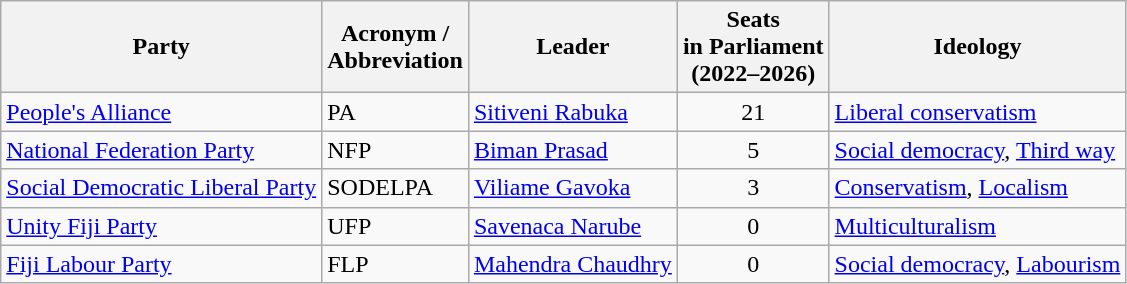<table class="wikitable">
<tr>
<th>Party</th>
<th>Acronym / <br>Abbreviation</th>
<th>Leader</th>
<th>Seats <br> in Parliament <br>(2022–2026)</th>
<th>Ideology</th>
</tr>
<tr>
<td><a href='#'>People's Alliance</a></td>
<td>PA</td>
<td><a href='#'>Sitiveni Rabuka</a></td>
<td style="text-align:center">21</td>
<td><a href='#'>Liberal conservatism</a></td>
</tr>
<tr>
<td><a href='#'>National Federation Party</a></td>
<td>NFP</td>
<td><a href='#'>Biman Prasad</a></td>
<td style="text-align:center">5</td>
<td><a href='#'>Social democracy</a>, <a href='#'>Third way</a></td>
</tr>
<tr>
<td><a href='#'>Social Democratic Liberal Party</a></td>
<td>SODELPA</td>
<td><a href='#'>Viliame Gavoka</a></td>
<td style="text-align:center">3</td>
<td><a href='#'>Conservatism</a>, <a href='#'>Localism</a></td>
</tr>
<tr>
<td><a href='#'>Unity Fiji Party</a></td>
<td>UFP</td>
<td><a href='#'>Savenaca Narube</a></td>
<td style="text-align:center">0</td>
<td><a href='#'>Multiculturalism</a></td>
</tr>
<tr>
<td><a href='#'>Fiji Labour Party</a></td>
<td>FLP</td>
<td><a href='#'>Mahendra Chaudhry</a></td>
<td style="text-align:center">0</td>
<td><a href='#'>Social democracy</a>, <a href='#'>Labourism</a></td>
</tr>
</table>
